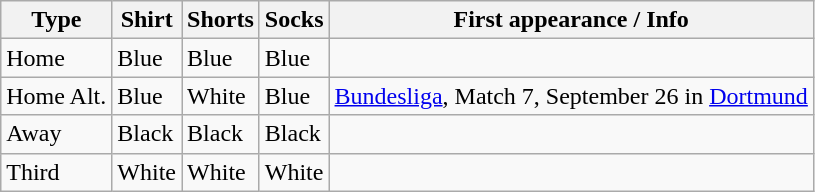<table class="wikitable">
<tr>
<th>Type</th>
<th>Shirt</th>
<th>Shorts</th>
<th>Socks</th>
<th>First appearance / Info</th>
</tr>
<tr>
<td>Home</td>
<td>Blue</td>
<td>Blue</td>
<td>Blue</td>
<td></td>
</tr>
<tr>
<td>Home Alt.</td>
<td>Blue</td>
<td>White</td>
<td>Blue</td>
<td><a href='#'>Bundesliga</a>, Match 7, September 26 in <a href='#'>Dortmund</a></td>
</tr>
<tr>
<td>Away</td>
<td>Black</td>
<td>Black</td>
<td>Black</td>
<td></td>
</tr>
<tr>
<td>Third</td>
<td>White</td>
<td>White</td>
<td>White</td>
<td></td>
</tr>
</table>
